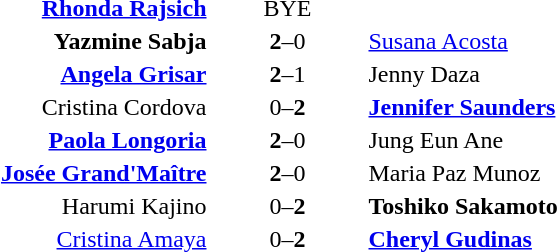<table>
<tr>
<th width=350></th>
<th width=100></th>
<th width=350></th>
</tr>
<tr>
<td align=right><strong><a href='#'>Rhonda Rajsich</a></strong> </td>
<td align=center>BYE</td>
<td></td>
</tr>
<tr>
<td align=right><strong>Yazmine Sabja</strong> </td>
<td align=center><strong>2</strong>–0</td>
<td> <a href='#'>Susana Acosta</a></td>
</tr>
<tr>
<td align=right><strong><a href='#'>Angela Grisar</a></strong> </td>
<td align=center><strong>2</strong>–1</td>
<td> Jenny Daza</td>
</tr>
<tr>
<td align=right>Cristina Cordova </td>
<td align=center>0–<strong>2</strong></td>
<td> <strong><a href='#'>Jennifer Saunders</a></strong></td>
</tr>
<tr>
<td align=right><strong><a href='#'>Paola Longoria</a></strong> </td>
<td align=center><strong>2</strong>–0</td>
<td> Jung Eun Ane</td>
</tr>
<tr>
<td align=right><strong><a href='#'>Josée Grand'Maître</a></strong> </td>
<td align=center><strong>2</strong>–0</td>
<td> Maria Paz Munoz</td>
</tr>
<tr>
<td align=right>Harumi Kajino </td>
<td align=center>0–<strong>2</strong></td>
<td> <strong>Toshiko Sakamoto</strong></td>
</tr>
<tr>
<td align=right><a href='#'>Cristina Amaya</a> </td>
<td align=center>0–<strong>2</strong></td>
<td> <strong><a href='#'>Cheryl Gudinas</a></strong></td>
</tr>
</table>
